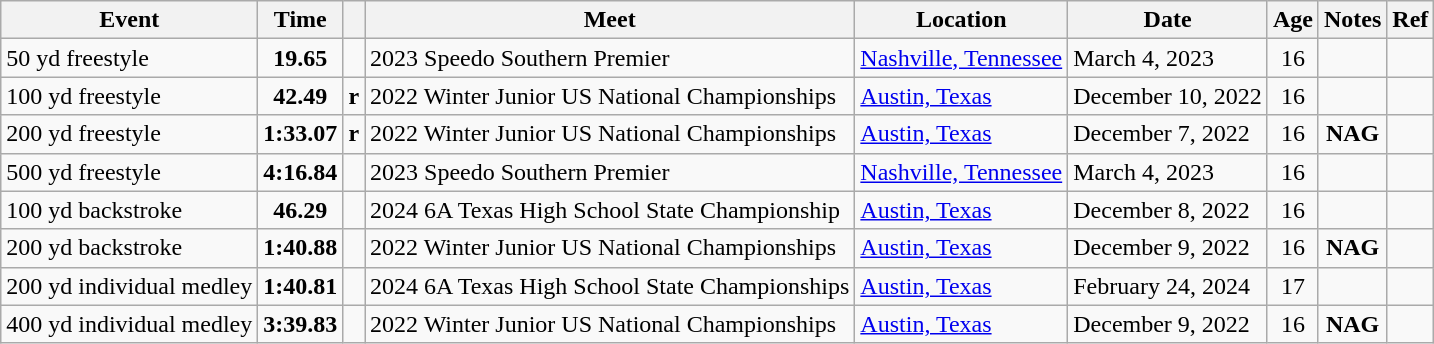<table class="wikitable">
<tr>
<th>Event</th>
<th>Time</th>
<th></th>
<th>Meet</th>
<th>Location</th>
<th>Date</th>
<th>Age</th>
<th>Notes</th>
<th>Ref</th>
</tr>
<tr>
<td>50 yd freestyle</td>
<td style="text-align:center;"><strong>19.65</strong></td>
<td></td>
<td>2023 Speedo Southern Premier</td>
<td><a href='#'>Nashville, Tennessee</a></td>
<td>March 4, 2023</td>
<td style="text-align:center;">16</td>
<td style="text-align:center;"></td>
<td style="text-align:center;"></td>
</tr>
<tr>
<td>100 yd freestyle</td>
<td style="text-align:center;"><strong>42.49</strong></td>
<td><strong>r</strong></td>
<td>2022 Winter Junior US National Championships</td>
<td><a href='#'>Austin, Texas</a></td>
<td>December 10, 2022</td>
<td style="text-align:center;">16</td>
<td style="text-align:center;"></td>
<td style="text-align:center;"></td>
</tr>
<tr>
<td>200 yd freestyle</td>
<td style="text-align:center;"><strong>1:33.07</strong></td>
<td><strong>r</strong></td>
<td>2022 Winter Junior US National Championships</td>
<td><a href='#'>Austin, Texas</a></td>
<td>December 7, 2022</td>
<td style="text-align:center;">16</td>
<td style="text-align:center;"><strong>NAG</strong></td>
<td style="text-align:center;"></td>
</tr>
<tr>
<td>500 yd freestyle</td>
<td style="text-align:center;"><strong>4:16.84</strong></td>
<td></td>
<td>2023 Speedo Southern Premier</td>
<td><a href='#'>Nashville, Tennessee</a></td>
<td>March 4, 2023</td>
<td style="text-align:center;">16</td>
<td style="text-align:center;"></td>
<td style="text-align:center;"></td>
</tr>
<tr>
<td>100 yd backstroke</td>
<td style="text-align:center;"><strong>46.29</strong></td>
<td></td>
<td>2024 6A Texas High School State Championship</td>
<td><a href='#'>Austin, Texas</a></td>
<td>December 8, 2022</td>
<td style="text-align:center;">16</td>
<td style="text-align:center;"></td>
<td style="text-align:center;"></td>
</tr>
<tr>
<td>200 yd backstroke</td>
<td style="text-align:center;"><strong>1:40.88</strong></td>
<td></td>
<td>2022 Winter Junior US National Championships</td>
<td><a href='#'>Austin, Texas</a></td>
<td>December 9, 2022</td>
<td style="text-align:center;">16</td>
<td style="text-align:center;"><strong>NAG</strong></td>
<td style="text-align:center;"></td>
</tr>
<tr>
<td>200 yd individual medley</td>
<td style="text-align:center;"><strong>1:40.81</strong></td>
<td></td>
<td>2024 6A Texas High School State Championships</td>
<td><a href='#'>Austin, Texas</a></td>
<td>February 24, 2024</td>
<td style="text-align:center;">17</td>
<td style="text-align:center;"></td>
<td style="text-align:center;"></td>
</tr>
<tr>
<td>400 yd individual medley</td>
<td style="text-align:center;"><strong>3:39.83</strong></td>
<td></td>
<td>2022 Winter Junior US National Championships</td>
<td><a href='#'>Austin, Texas</a></td>
<td>December 9, 2022</td>
<td style="text-align:center;">16</td>
<td style="text-align:center;"><strong>NAG</strong></td>
<td style="text-align:center;"></td>
</tr>
</table>
